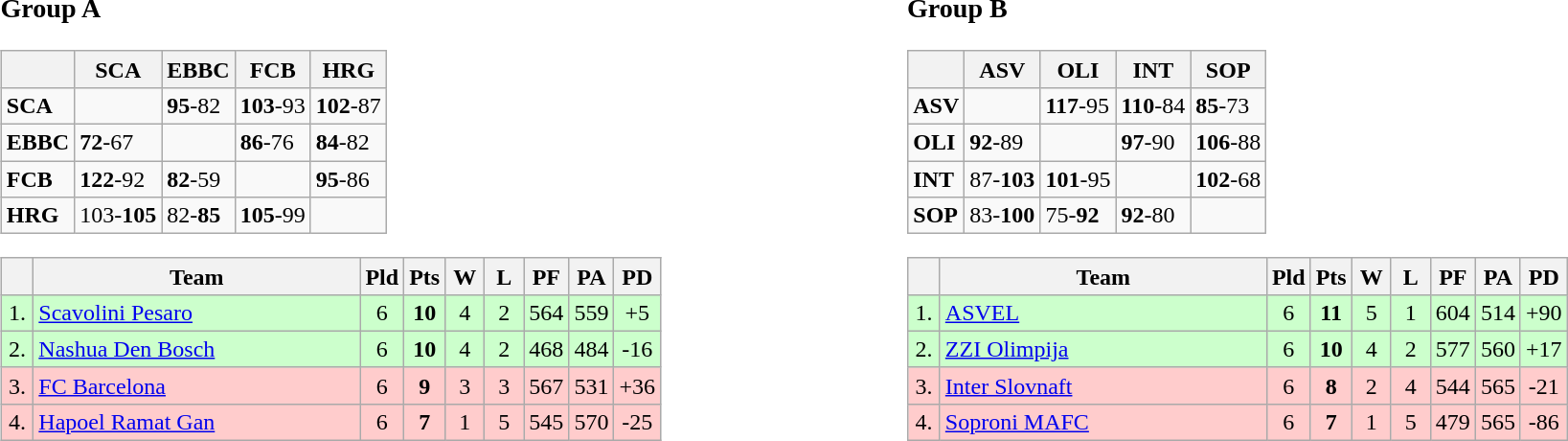<table>
<tr>
<td style="vertical-align:top; width:33%;"><br><h3>Group A</h3><table class="wikitable">
<tr>
<th></th>
<th> SCA</th>
<th> EBBC</th>
<th> FCB</th>
<th> HRG</th>
</tr>
<tr>
<td> <strong>SCA</strong></td>
<td></td>
<td><strong>95</strong>-82</td>
<td><strong>103</strong>-93</td>
<td><strong>102</strong>-87</td>
</tr>
<tr>
<td> <strong>EBBC</strong></td>
<td><strong>72</strong>-67</td>
<td></td>
<td><strong>86</strong>-76</td>
<td><strong>84</strong>-82</td>
</tr>
<tr>
<td> <strong>FCB</strong></td>
<td><strong>122</strong>-92</td>
<td><strong>82</strong>-59</td>
<td></td>
<td><strong>95</strong>-86</td>
</tr>
<tr>
<td> <strong>HRG</strong></td>
<td>103-<strong>105</strong></td>
<td>82-<strong>85</strong></td>
<td><strong>105</strong>-99</td>
<td></td>
</tr>
</table>
<table class="wikitable" style="text-align:center">
<tr>
<th width=15></th>
<th width=220>Team</th>
<th width=20>Pld</th>
<th width=20>Pts</th>
<th width=20>W</th>
<th width=20>L</th>
<th width=20>PF</th>
<th width=20>PA</th>
<th width=20>PD</th>
</tr>
<tr style="background: #ccffcc;">
<td>1.</td>
<td align=left> <a href='#'>Scavolini Pesaro</a></td>
<td>6</td>
<td><strong>10</strong></td>
<td>4</td>
<td>2</td>
<td>564</td>
<td>559</td>
<td>+5</td>
</tr>
<tr style="background: #ccffcc;">
<td>2.</td>
<td align=left> <a href='#'>Nashua Den Bosch</a></td>
<td>6</td>
<td><strong>10</strong></td>
<td>4</td>
<td>2</td>
<td>468</td>
<td>484</td>
<td>-16</td>
</tr>
<tr style="background: #ffcccc;">
<td>3.</td>
<td align=left> <a href='#'>FC Barcelona</a></td>
<td>6</td>
<td><strong>9</strong></td>
<td>3</td>
<td>3</td>
<td>567</td>
<td>531</td>
<td>+36</td>
</tr>
<tr style="background: #ffcccc;">
<td>4.</td>
<td align=left> <a href='#'>Hapoel Ramat Gan</a></td>
<td>6</td>
<td><strong>7</strong></td>
<td>1</td>
<td>5</td>
<td>545</td>
<td>570</td>
<td>-25</td>
</tr>
</table>
</td>
<td style="vertical-align:top; width:33%;"><br><h3>Group B</h3><table class="wikitable">
<tr>
<th></th>
<th> ASV</th>
<th> OLI</th>
<th> INT</th>
<th> SOP</th>
</tr>
<tr>
<td> <strong>ASV</strong></td>
<td></td>
<td><strong>117</strong>-95</td>
<td><strong>110</strong>-84</td>
<td><strong>85</strong>-73</td>
</tr>
<tr>
<td> <strong>OLI</strong></td>
<td><strong>92</strong>-89</td>
<td></td>
<td><strong>97</strong>-90</td>
<td><strong>106</strong>-88</td>
</tr>
<tr>
<td> <strong>INT</strong></td>
<td>87-<strong>103</strong></td>
<td><strong>101</strong>-95</td>
<td></td>
<td><strong>102</strong>-68</td>
</tr>
<tr>
<td> <strong>SOP</strong></td>
<td>83-<strong>100</strong></td>
<td>75-<strong>92</strong></td>
<td><strong>92</strong>-80</td>
<td></td>
</tr>
</table>
<table class="wikitable" style="text-align:center">
<tr>
<th width=15></th>
<th width=220>Team</th>
<th width=20>Pld</th>
<th width=20>Pts</th>
<th width=20>W</th>
<th width=20>L</th>
<th width=20>PF</th>
<th width=20>PA</th>
<th width=20>PD</th>
</tr>
<tr style="background: #ccffcc;">
<td>1.</td>
<td align=left> <a href='#'>ASVEL</a></td>
<td>6</td>
<td><strong>11</strong></td>
<td>5</td>
<td>1</td>
<td>604</td>
<td>514</td>
<td>+90</td>
</tr>
<tr style="background: #ccffcc;">
<td>2.</td>
<td align=left> <a href='#'>ZZI Olimpija</a></td>
<td>6</td>
<td><strong>10</strong></td>
<td>4</td>
<td>2</td>
<td>577</td>
<td>560</td>
<td>+17</td>
</tr>
<tr style="background: #ffcccc;">
<td>3.</td>
<td align=left> <a href='#'>Inter Slovnaft</a></td>
<td>6</td>
<td><strong>8</strong></td>
<td>2</td>
<td>4</td>
<td>544</td>
<td>565</td>
<td>-21</td>
</tr>
<tr style="background: #ffcccc;">
<td>4.</td>
<td align=left> <a href='#'>Soproni MAFC</a></td>
<td>6</td>
<td><strong>7</strong></td>
<td>1</td>
<td>5</td>
<td>479</td>
<td>565</td>
<td>-86</td>
</tr>
</table>
</td>
</tr>
</table>
